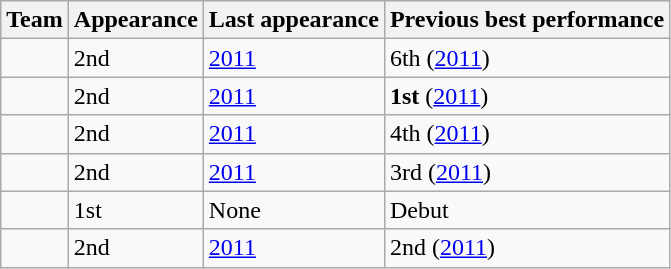<table class="wikitable sortable">
<tr>
<th>Team</th>
<th>Appearance</th>
<th>Last appearance</th>
<th>Previous best performance</th>
</tr>
<tr>
<td></td>
<td>2nd</td>
<td><a href='#'>2011</a></td>
<td>6th (<a href='#'>2011</a>)</td>
</tr>
<tr>
<td></td>
<td>2nd</td>
<td><a href='#'>2011</a></td>
<td><strong>1st</strong> (<a href='#'>2011</a>)</td>
</tr>
<tr>
<td></td>
<td>2nd</td>
<td><a href='#'>2011</a></td>
<td>4th (<a href='#'>2011</a>)</td>
</tr>
<tr>
<td></td>
<td>2nd</td>
<td><a href='#'>2011</a></td>
<td>3rd (<a href='#'>2011</a>)</td>
</tr>
<tr>
<td></td>
<td>1st</td>
<td>None</td>
<td>Debut</td>
</tr>
<tr>
<td></td>
<td>2nd</td>
<td><a href='#'>2011</a></td>
<td>2nd (<a href='#'>2011</a>)</td>
</tr>
</table>
